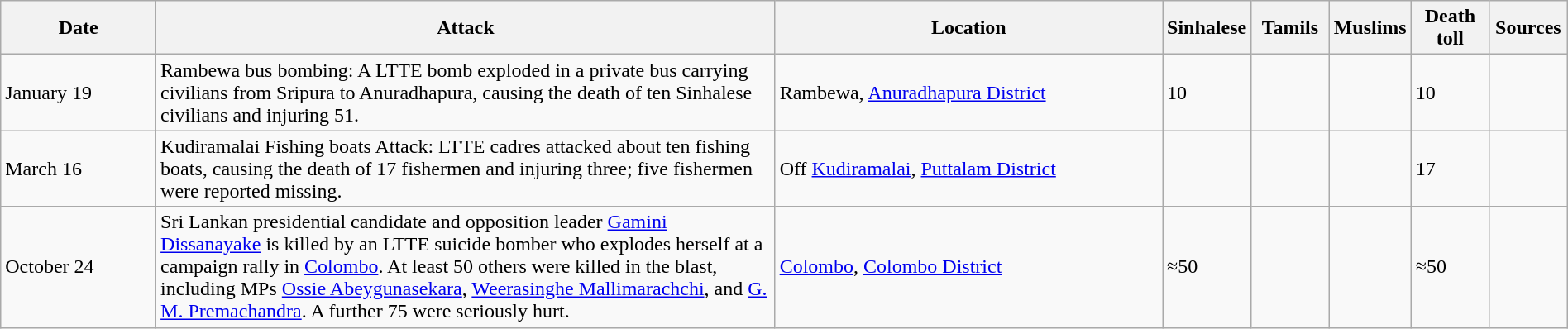<table class="wikitable" style="width:100%;">
<tr>
<th width="10%">Date</th>
<th width="40%">Attack</th>
<th width="25%">Location</th>
<th width="5%">Sinhalese</th>
<th width="5%">Tamils</th>
<th width="5%">Muslims</th>
<th width="5%">Death toll</th>
<th width="5%">Sources</th>
</tr>
<tr>
<td>January 19</td>
<td>Rambewa bus bombing: A LTTE bomb exploded in a private bus carrying civilians from Sripura to Anuradhapura, causing the death of ten Sinhalese civilians and injuring 51.</td>
<td>Rambewa, <a href='#'>Anuradhapura District</a></td>
<td>10</td>
<td></td>
<td></td>
<td>10</td>
<td></td>
</tr>
<tr>
<td>March 16</td>
<td>Kudiramalai Fishing boats Attack: LTTE cadres attacked about ten fishing boats, causing the death of 17 fishermen and injuring three; five fishermen were reported missing.</td>
<td>Off <a href='#'>Kudiramalai</a>, <a href='#'>Puttalam District</a></td>
<td></td>
<td></td>
<td></td>
<td>17</td>
<td></td>
</tr>
<tr>
<td>October 24</td>
<td>Sri Lankan presidential candidate and opposition leader <a href='#'>Gamini Dissanayake</a> is killed by an LTTE suicide bomber who explodes herself at a campaign rally in <a href='#'>Colombo</a>. At least 50 others were killed in the blast, including MPs <a href='#'>Ossie Abeygunasekara</a>, <a href='#'>Weerasinghe Mallimarachchi</a>, and <a href='#'>G. M. Premachandra</a>. A further 75 were seriously hurt.</td>
<td><a href='#'>Colombo</a>, <a href='#'>Colombo District</a></td>
<td>≈50</td>
<td></td>
<td></td>
<td>≈50</td>
<td></td>
</tr>
</table>
